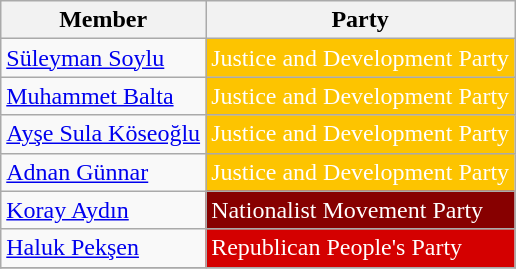<table class="wikitable">
<tr>
<th>Member</th>
<th>Party</th>
</tr>
<tr>
<td><a href='#'>Süleyman Soylu</a></td>
<td style="background:#FDC400; color:white">Justice and Development Party</td>
</tr>
<tr>
<td><a href='#'>Muhammet Balta</a></td>
<td style="background:#FDC400; color:white">Justice and Development Party</td>
</tr>
<tr>
<td><a href='#'>Ayşe Sula Köseoğlu</a></td>
<td style="background:#FDC400; color:white">Justice and Development Party</td>
</tr>
<tr>
<td><a href='#'>Adnan Günnar</a></td>
<td style="background:#FDC400; color:white">Justice and Development Party</td>
</tr>
<tr>
<td><a href='#'>Koray Aydın</a></td>
<td style="background:#870000; color:white">Nationalist Movement Party</td>
</tr>
<tr>
<td><a href='#'>Haluk Pekşen</a></td>
<td style="background:#D40000; color:white">Republican People's Party</td>
</tr>
<tr>
</tr>
</table>
